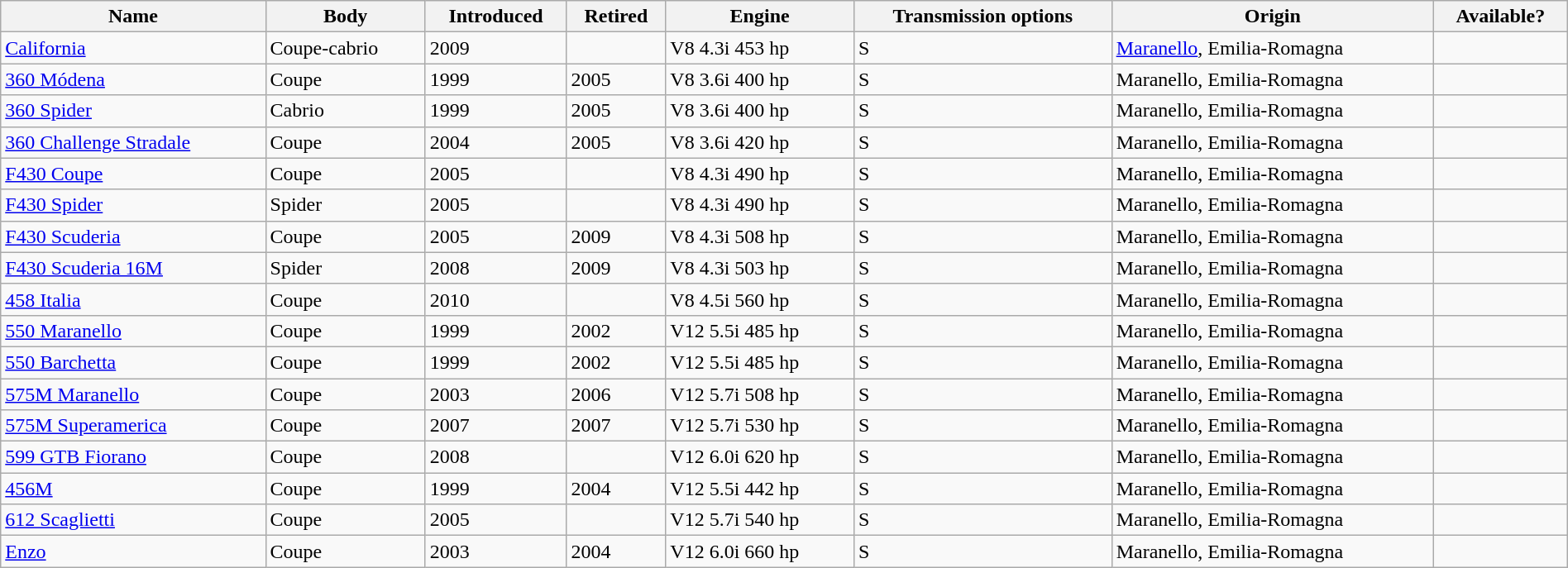<table class="wikitable sortable" style="width:100%;">
<tr>
<th>Name</th>
<th>Body</th>
<th>Introduced</th>
<th>Retired</th>
<th>Engine</th>
<th>Transmission options</th>
<th>Origin</th>
<th>Available?</th>
</tr>
<tr>
<td><a href='#'>California</a></td>
<td>Coupe-cabrio</td>
<td>2009</td>
<td></td>
<td>V8 4.3i 453 hp</td>
<td>S</td>
<td> <a href='#'>Maranello</a>, Emilia-Romagna</td>
<td></td>
</tr>
<tr>
<td><a href='#'>360 Módena</a></td>
<td>Coupe</td>
<td>1999</td>
<td>2005</td>
<td>V8 3.6i 400 hp</td>
<td>S</td>
<td> Maranello, Emilia-Romagna</td>
<td></td>
</tr>
<tr>
<td><a href='#'>360 Spider</a></td>
<td>Cabrio</td>
<td>1999</td>
<td>2005</td>
<td>V8 3.6i 400 hp</td>
<td>S</td>
<td> Maranello, Emilia-Romagna</td>
<td></td>
</tr>
<tr>
<td><a href='#'>360 Challenge Stradale</a></td>
<td>Coupe</td>
<td>2004</td>
<td>2005</td>
<td>V8 3.6i 420 hp</td>
<td>S</td>
<td> Maranello, Emilia-Romagna</td>
<td></td>
</tr>
<tr>
<td><a href='#'>F430 Coupe</a></td>
<td>Coupe</td>
<td>2005</td>
<td></td>
<td>V8 4.3i 490 hp</td>
<td>S</td>
<td> Maranello, Emilia-Romagna</td>
<td></td>
</tr>
<tr>
<td><a href='#'>F430 Spider</a></td>
<td>Spider</td>
<td>2005</td>
<td></td>
<td>V8 4.3i 490 hp</td>
<td>S</td>
<td> Maranello, Emilia-Romagna</td>
<td></td>
</tr>
<tr>
<td><a href='#'>F430 Scuderia</a></td>
<td>Coupe</td>
<td>2005</td>
<td>2009</td>
<td>V8 4.3i 508 hp</td>
<td>S</td>
<td> Maranello, Emilia-Romagna</td>
<td></td>
</tr>
<tr>
<td><a href='#'>F430 Scuderia 16M</a></td>
<td>Spider</td>
<td>2008</td>
<td>2009</td>
<td>V8 4.3i 503 hp</td>
<td>S</td>
<td> Maranello, Emilia-Romagna</td>
<td></td>
</tr>
<tr>
<td><a href='#'>458 Italia</a></td>
<td>Coupe</td>
<td>2010</td>
<td></td>
<td>V8 4.5i 560 hp</td>
<td>S</td>
<td> Maranello, Emilia-Romagna</td>
<td></td>
</tr>
<tr>
<td><a href='#'>550 Maranello</a></td>
<td>Coupe</td>
<td>1999</td>
<td>2002</td>
<td>V12 5.5i 485 hp</td>
<td>S</td>
<td> Maranello, Emilia-Romagna</td>
<td></td>
</tr>
<tr>
<td><a href='#'>550 Barchetta</a></td>
<td>Coupe</td>
<td>1999</td>
<td>2002</td>
<td>V12 5.5i 485 hp</td>
<td>S</td>
<td> Maranello, Emilia-Romagna</td>
<td></td>
</tr>
<tr>
<td><a href='#'>575M Maranello</a></td>
<td>Coupe</td>
<td>2003</td>
<td>2006</td>
<td>V12 5.7i 508 hp</td>
<td>S</td>
<td> Maranello, Emilia-Romagna</td>
<td></td>
</tr>
<tr>
<td><a href='#'>575M Superamerica</a></td>
<td>Coupe</td>
<td>2007</td>
<td>2007</td>
<td>V12 5.7i 530 hp</td>
<td>S</td>
<td> Maranello, Emilia-Romagna</td>
<td></td>
</tr>
<tr>
<td><a href='#'>599 GTB Fiorano</a></td>
<td>Coupe</td>
<td>2008</td>
<td></td>
<td>V12 6.0i 620 hp</td>
<td>S</td>
<td> Maranello, Emilia-Romagna</td>
<td></td>
</tr>
<tr>
<td><a href='#'>456M</a></td>
<td>Coupe</td>
<td>1999</td>
<td>2004</td>
<td>V12 5.5i 442 hp</td>
<td>S</td>
<td> Maranello, Emilia-Romagna</td>
<td></td>
</tr>
<tr>
<td><a href='#'>612 Scaglietti</a></td>
<td>Coupe</td>
<td>2005</td>
<td></td>
<td>V12 5.7i 540 hp</td>
<td>S</td>
<td> Maranello, Emilia-Romagna</td>
<td></td>
</tr>
<tr>
<td><a href='#'>Enzo</a></td>
<td>Coupe</td>
<td>2003</td>
<td>2004</td>
<td>V12 6.0i 660 hp</td>
<td>S</td>
<td> Maranello, Emilia-Romagna</td>
<td></td>
</tr>
</table>
